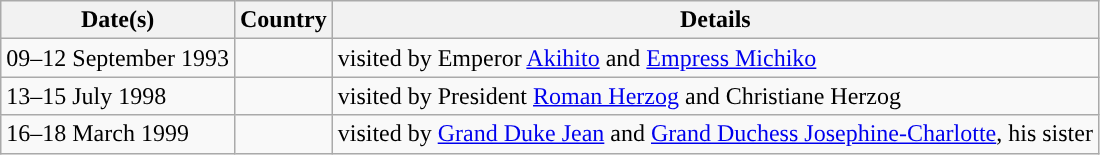<table class="wikitable">
<tr>
<th>Date(s)</th>
<th>Country</th>
<th>Details</th>
</tr>
<tr>
<td>09–12 September  1993</td>
<td></td>
<td>visited by Emperor <a href='#'>Akihito</a> and <a href='#'>Empress Michiko</a></td>
</tr>
<tr>
<td>13–15 July 1998</td>
<td></td>
<td>visited by President <a href='#'>Roman Herzog</a> and Christiane Herzog</td>
</tr>
<tr>
<td>16–18 March 1999</td>
<td></td>
<td>visited by <a href='#'>Grand Duke Jean</a> and <a href='#'>Grand Duchess Josephine-Charlotte</a>, his sister</td>
</tr>
</table>
